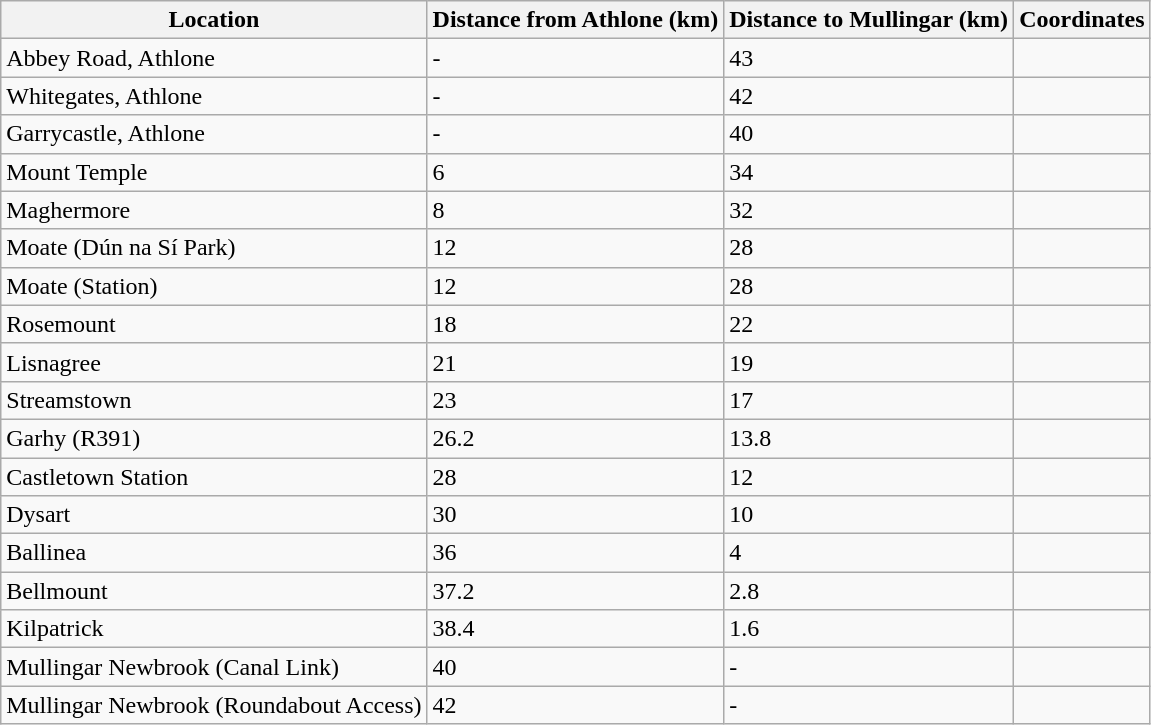<table class="wikitable">
<tr>
<th>Location</th>
<th>Distance from Athlone (km)</th>
<th>Distance to Mullingar (km)</th>
<th>Coordinates</th>
</tr>
<tr>
<td>Abbey Road, Athlone</td>
<td>-</td>
<td>43</td>
<td></td>
</tr>
<tr>
<td>Whitegates, Athlone</td>
<td>-</td>
<td>42</td>
<td></td>
</tr>
<tr>
<td>Garrycastle, Athlone</td>
<td>-</td>
<td>40</td>
<td></td>
</tr>
<tr>
<td>Mount Temple</td>
<td>6</td>
<td>34</td>
<td></td>
</tr>
<tr>
<td>Maghermore</td>
<td>8</td>
<td>32</td>
<td></td>
</tr>
<tr>
<td>Moate (Dún na Sí Park)</td>
<td>12</td>
<td>28</td>
<td></td>
</tr>
<tr>
<td>Moate (Station)</td>
<td>12</td>
<td>28</td>
<td></td>
</tr>
<tr>
<td>Rosemount</td>
<td>18</td>
<td>22</td>
<td></td>
</tr>
<tr>
<td>Lisnagree</td>
<td>21</td>
<td>19</td>
<td></td>
</tr>
<tr>
<td>Streamstown</td>
<td>23</td>
<td>17</td>
<td></td>
</tr>
<tr>
<td>Garhy (R391)</td>
<td>26.2</td>
<td>13.8</td>
<td></td>
</tr>
<tr>
<td>Castletown Station</td>
<td>28</td>
<td>12</td>
<td></td>
</tr>
<tr>
<td>Dysart</td>
<td>30</td>
<td>10</td>
<td></td>
</tr>
<tr>
<td>Ballinea</td>
<td>36</td>
<td>4</td>
<td></td>
</tr>
<tr>
<td>Bellmount</td>
<td>37.2</td>
<td>2.8</td>
<td></td>
</tr>
<tr>
<td>Kilpatrick</td>
<td>38.4</td>
<td>1.6</td>
<td></td>
</tr>
<tr>
<td>Mullingar Newbrook (Canal Link)</td>
<td>40</td>
<td>-</td>
<td></td>
</tr>
<tr>
<td>Mullingar Newbrook (Roundabout Access)</td>
<td>42</td>
<td>-</td>
<td></td>
</tr>
</table>
